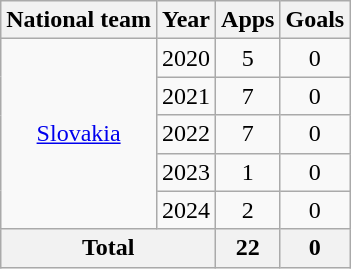<table class=wikitable style=text-align:center>
<tr>
<th>National team</th>
<th>Year</th>
<th>Apps</th>
<th>Goals</th>
</tr>
<tr>
<td rowspan=5><a href='#'>Slovakia</a></td>
<td>2020</td>
<td>5</td>
<td>0</td>
</tr>
<tr>
<td>2021</td>
<td>7</td>
<td>0</td>
</tr>
<tr>
<td>2022</td>
<td>7</td>
<td>0</td>
</tr>
<tr>
<td>2023</td>
<td>1</td>
<td>0</td>
</tr>
<tr>
<td>2024</td>
<td>2</td>
<td>0</td>
</tr>
<tr>
<th colspan=2>Total</th>
<th>22</th>
<th>0</th>
</tr>
</table>
